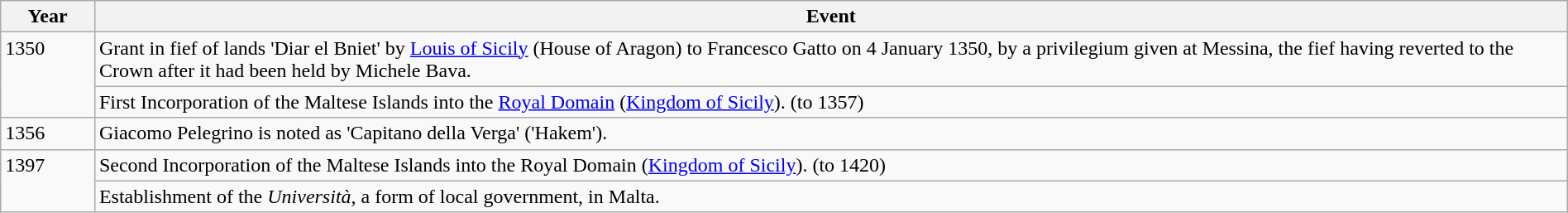<table class="wikitable" width="100%">
<tr>
<th style="width:6%">Year</th>
<th>Event</th>
</tr>
<tr>
<td rowspan="2" valign="top">1350</td>
<td>Grant in fief of lands 'Diar el Bniet' by <a href='#'>Louis of Sicily</a> (House of Aragon) to Francesco Gatto on 4 January 1350, by a privilegium given at Messina, the fief having reverted to the Crown after it had been held by Michele Bava.</td>
</tr>
<tr>
<td>First Incorporation of the Maltese Islands into the <a href='#'>Royal Domain</a> (<a href='#'>Kingdom of Sicily</a>). (to 1357)</td>
</tr>
<tr>
<td>1356</td>
<td>Giacomo Pelegrino is noted as 'Capitano della Verga' ('Hakem').</td>
</tr>
<tr>
<td rowspan="2" valign="top">1397</td>
<td>Second Incorporation of the Maltese Islands into the Royal Domain (<a href='#'>Kingdom of Sicily</a>). (to 1420)</td>
</tr>
<tr>
<td>Establishment of the <em>Università</em>, a form of local government, in Malta.</td>
</tr>
</table>
